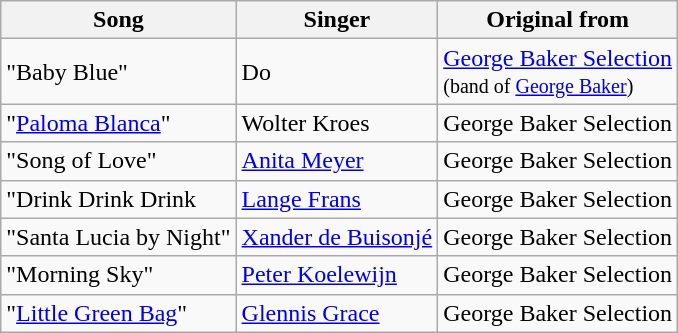<table class="wikitable">
<tr>
<th>Song</th>
<th>Singer</th>
<th>Original from</th>
</tr>
<tr>
<td>"Baby Blue"</td>
<td>Do</td>
<td><a href='#'>George Baker Selection</a><br><small>(band of <a href='#'>George Baker</a>)</small></td>
</tr>
<tr>
<td>"<a href='#'>Paloma Blanca</a>"</td>
<td>Wolter Kroes</td>
<td>George Baker Selection</td>
</tr>
<tr>
<td>"Song of Love"</td>
<td><a href='#'>Anita Meyer</a></td>
<td>George Baker Selection</td>
</tr>
<tr>
<td>"Drink Drink Drink</td>
<td><a href='#'>Lange Frans</a></td>
<td>George Baker Selection</td>
</tr>
<tr>
<td>"Santa Lucia by Night"</td>
<td><a href='#'>Xander de Buisonjé</a></td>
<td>George Baker Selection</td>
</tr>
<tr>
<td>"Morning Sky"</td>
<td><a href='#'>Peter Koelewijn</a></td>
<td>George Baker Selection</td>
</tr>
<tr>
<td>"<a href='#'>Little Green Bag</a>"</td>
<td><a href='#'>Glennis Grace</a></td>
<td>George Baker Selection</td>
</tr>
</table>
